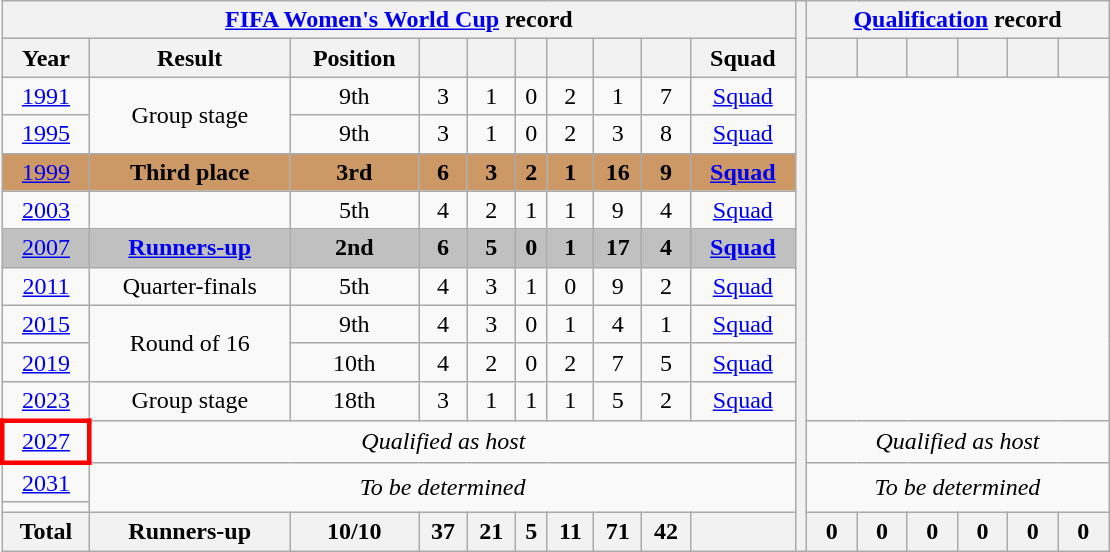<table class="wikitable" style="text-align: center;">
<tr>
<th colspan=10><a href='#'>FIFA Women's World Cup</a> record</th>
<th style=width:1% rowspan=15></th>
<th colspan=6><a href='#'>Qualification</a> record</th>
</tr>
<tr>
<th>Year</th>
<th>Result</th>
<th>Position</th>
<th></th>
<th></th>
<th></th>
<th></th>
<th></th>
<th></th>
<th>Squad</th>
<th></th>
<th></th>
<th></th>
<th></th>
<th></th>
<th></th>
</tr>
<tr>
<td> <a href='#'>1991</a></td>
<td rowspan=2>Group stage</td>
<td>9th</td>
<td>3</td>
<td>1</td>
<td>0</td>
<td>2</td>
<td>1</td>
<td>7</td>
<td><a href='#'>Squad</a></td>
<td colspan=6 rowspan=9></td>
</tr>
<tr>
<td> <a href='#'>1995</a></td>
<td>9th</td>
<td>3</td>
<td>1</td>
<td>0</td>
<td>2</td>
<td>3</td>
<td>8</td>
<td><a href='#'>Squad</a></td>
</tr>
<tr style="background:#c96;">
<td> <a href='#'>1999</a></td>
<td><strong>Third place</strong></td>
<td><strong>3rd</strong></td>
<td><strong>6</strong></td>
<td><strong>3</strong></td>
<td><strong>2</strong></td>
<td><strong>1</strong></td>
<td><strong>16</strong></td>
<td><strong>9</strong></td>
<td><strong><a href='#'>Squad</a></strong></td>
</tr>
<tr>
<td> <a href='#'>2003</a></td>
<td></td>
<td>5th</td>
<td>4</td>
<td>2</td>
<td>1</td>
<td>1</td>
<td>9</td>
<td>4</td>
<td><a href='#'>Squad</a></td>
</tr>
<tr bgcolor=silver>
<td> <a href='#'>2007</a></td>
<td><strong><a href='#'>Runners-up</a></strong></td>
<td><strong>2nd</strong></td>
<td><strong>6</strong></td>
<td><strong>5</strong></td>
<td><strong>0</strong></td>
<td><strong>1</strong></td>
<td><strong>17</strong></td>
<td><strong>4</strong></td>
<td><strong><a href='#'>Squad</a></strong></td>
</tr>
<tr>
<td> <a href='#'>2011</a></td>
<td>Quarter-finals</td>
<td>5th</td>
<td>4</td>
<td>3</td>
<td>1</td>
<td>0</td>
<td>9</td>
<td>2</td>
<td><a href='#'>Squad</a></td>
</tr>
<tr>
<td> <a href='#'>2015</a></td>
<td rowspan=2>Round of 16</td>
<td>9th</td>
<td>4</td>
<td>3</td>
<td>0</td>
<td>1</td>
<td>4</td>
<td>1</td>
<td><a href='#'>Squad</a></td>
</tr>
<tr>
<td> <a href='#'>2019</a></td>
<td>10th</td>
<td>4</td>
<td>2</td>
<td>0</td>
<td>2</td>
<td>7</td>
<td>5</td>
<td><a href='#'>Squad</a></td>
</tr>
<tr>
<td>  <a href='#'>2023</a></td>
<td>Group stage</td>
<td>18th</td>
<td>3</td>
<td>1</td>
<td>1</td>
<td>1</td>
<td>5</td>
<td>2</td>
<td><a href='#'>Squad</a></td>
</tr>
<tr>
<td style="border: 3px solid red"> <a href='#'>2027</a></td>
<td colspan=9><em>Qualified as host</em></td>
<td colspan=6><em>Qualified as host</em></td>
</tr>
<tr>
<td>  <a href='#'>2031</a></td>
<td colspan=9 rowspan=2><em>To be determined</em></td>
<td colspan=6 rowspan=2><em>To be determined</em></td>
</tr>
<tr>
<td></td>
</tr>
<tr>
<th>Total</th>
<th>Runners-up</th>
<th>10/10</th>
<th>37</th>
<th>21</th>
<th>5</th>
<th>11</th>
<th>71</th>
<th>42</th>
<th></th>
<th>0</th>
<th>0</th>
<th>0</th>
<th>0</th>
<th>0</th>
<th>0</th>
</tr>
</table>
